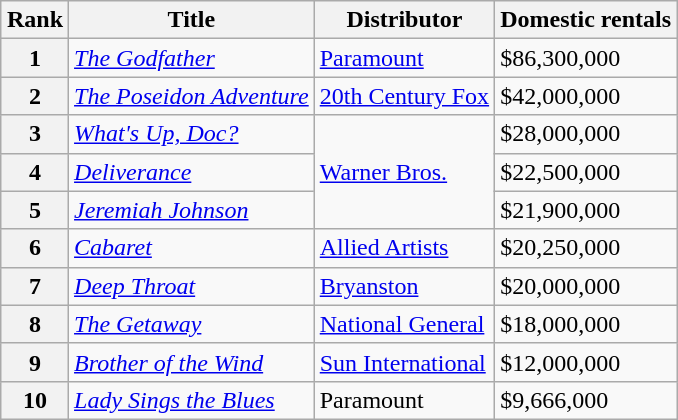<table class="wikitable sortable" style="margin:auto; margin:auto;">
<tr>
<th>Rank</th>
<th>Title</th>
<th>Distributor</th>
<th>Domestic rentals</th>
</tr>
<tr>
<th style="text-align:center;">1</th>
<td><em><a href='#'>The Godfather</a></em></td>
<td><a href='#'>Paramount</a></td>
<td>$86,300,000</td>
</tr>
<tr>
<th style="text-align:center;">2</th>
<td><em><a href='#'>The Poseidon Adventure</a></em></td>
<td><a href='#'>20th Century Fox</a></td>
<td>$42,000,000</td>
</tr>
<tr>
<th style="text-align:center;">3</th>
<td><em><a href='#'>What's Up, Doc?</a></em></td>
<td rowspan="3"><a href='#'>Warner Bros.</a></td>
<td>$28,000,000</td>
</tr>
<tr>
<th style="text-align:center;">4</th>
<td><em><a href='#'>Deliverance</a></em></td>
<td>$22,500,000</td>
</tr>
<tr>
<th style="text-align:center;">5</th>
<td><em><a href='#'>Jeremiah Johnson</a></em></td>
<td>$21,900,000</td>
</tr>
<tr>
<th style="text-align:center;">6</th>
<td><em><a href='#'>Cabaret</a></em></td>
<td><a href='#'>Allied Artists</a></td>
<td>$20,250,000</td>
</tr>
<tr>
<th style="text-align:center;">7</th>
<td><em><a href='#'>Deep Throat</a></em></td>
<td><a href='#'>Bryanston</a></td>
<td>$20,000,000</td>
</tr>
<tr>
<th style="text-align:center;">8</th>
<td><em><a href='#'>The Getaway</a></em></td>
<td><a href='#'>National General</a></td>
<td>$18,000,000</td>
</tr>
<tr>
<th style="text-align:center;">9</th>
<td><em><a href='#'>Brother of the Wind</a></em></td>
<td><a href='#'>Sun International</a></td>
<td>$12,000,000</td>
</tr>
<tr>
<th style="text-align:center;">10</th>
<td><em><a href='#'>Lady Sings the Blues</a></em></td>
<td>Paramount</td>
<td>$9,666,000</td>
</tr>
</table>
